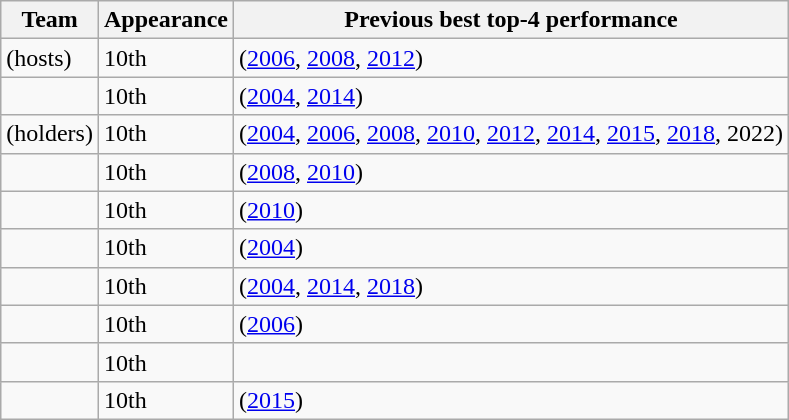<table class="wikitable sortable" style="text-align: left;">
<tr>
<th>Team</th>
<th data-sort-type="number">Appearance</th>
<th>Previous best top-4 performance</th>
</tr>
<tr>
<td> (hosts)</td>
<td>10th</td>
<td> (<a href='#'>2006</a>, <a href='#'>2008</a>, <a href='#'>2012</a>)</td>
</tr>
<tr>
<td></td>
<td>10th</td>
<td> (<a href='#'>2004</a>, <a href='#'>2014</a>)</td>
</tr>
<tr>
<td> (holders)</td>
<td>10th</td>
<td> (<a href='#'>2004</a>, <a href='#'>2006</a>, <a href='#'>2008</a>, <a href='#'>2010</a>, <a href='#'>2012</a>, <a href='#'>2014</a>, <a href='#'>2015</a>, <a href='#'>2018</a>, 2022)</td>
</tr>
<tr>
<td></td>
<td>10th</td>
<td> (<a href='#'>2008</a>, <a href='#'>2010</a>)</td>
</tr>
<tr>
<td></td>
<td>10th</td>
<td> (<a href='#'>2010</a>)</td>
</tr>
<tr>
<td></td>
<td>10th</td>
<td> (<a href='#'>2004</a>)</td>
</tr>
<tr>
<td></td>
<td>10th</td>
<td> (<a href='#'>2004</a>, <a href='#'>2014</a>, <a href='#'>2018</a>)</td>
</tr>
<tr>
<td></td>
<td>10th</td>
<td> (<a href='#'>2006</a>)</td>
</tr>
<tr>
<td></td>
<td>10th</td>
<td></td>
</tr>
<tr>
<td></td>
<td>10th</td>
<td> (<a href='#'>2015</a>)</td>
</tr>
</table>
